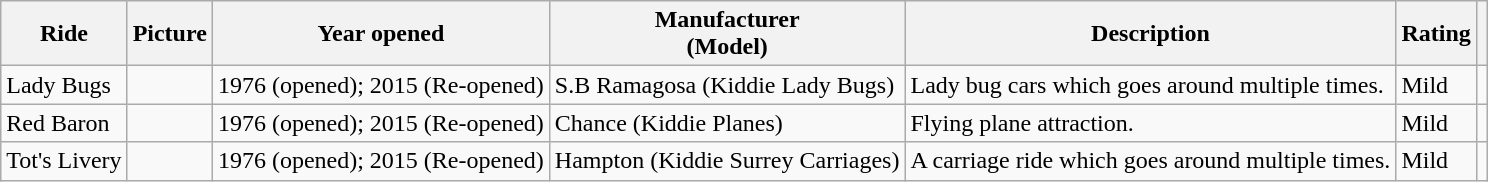<table class="wikitable sortable">
<tr>
<th>Ride</th>
<th>Picture</th>
<th>Year opened</th>
<th>Manufacturer<br>(Model)</th>
<th>Description</th>
<th>Rating</th>
<th></th>
</tr>
<tr>
<td>Lady Bugs</td>
<td></td>
<td>1976 (opened); 2015 (Re-opened)</td>
<td>S.B Ramagosa (Kiddie Lady Bugs)</td>
<td>Lady bug cars which goes around multiple times.</td>
<td>Mild</td>
<td></td>
</tr>
<tr>
<td>Red Baron</td>
<td></td>
<td>1976 (opened); 2015 (Re-opened)</td>
<td>Chance (Kiddie Planes)</td>
<td>Flying plane attraction.</td>
<td>Mild</td>
<td></td>
</tr>
<tr>
<td>Tot's Livery</td>
<td></td>
<td>1976 (opened); 2015 (Re-opened)</td>
<td>Hampton (Kiddie Surrey Carriages)</td>
<td>A carriage ride which goes around multiple times.</td>
<td>Mild</td>
<td></td>
</tr>
</table>
